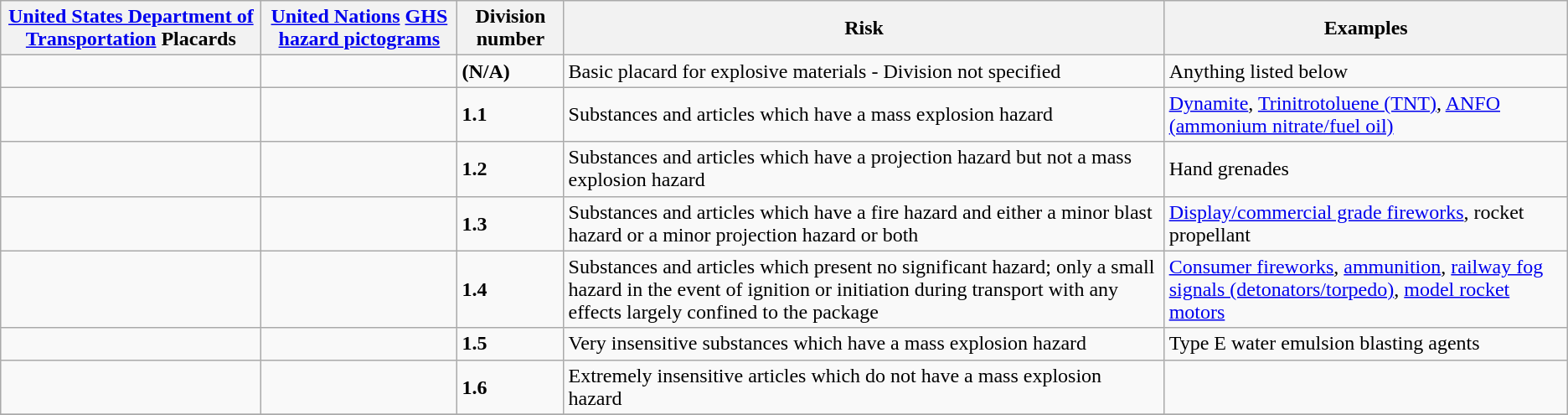<table class="wikitable">
<tr>
<th><a href='#'>United States Department of Transportation</a> Placards</th>
<th><a href='#'>United Nations</a> <a href='#'>GHS hazard pictograms</a></th>
<th>Division number</th>
<th>Risk</th>
<th>Examples</th>
</tr>
<tr>
<td></td>
<td></td>
<td><div><strong>(N/A)</strong></div></td>
<td><div>Basic placard for explosive materials - Division not specified</div></td>
<td><div>Anything listed below</div></td>
</tr>
<tr>
<td></td>
<td></td>
<td><div><strong>1.1</strong></div></td>
<td><div>Substances and articles which have a mass explosion hazard</div></td>
<td><div><a href='#'>Dynamite</a>, <a href='#'>Trinitrotoluene (TNT)</a>, <a href='#'>ANFO (ammonium nitrate/fuel oil)</a></div></td>
</tr>
<tr>
<td></td>
<td></td>
<td><div><strong>1.2</strong></div></td>
<td><div>Substances and articles which have a projection hazard but not a mass explosion hazard</div></td>
<td><div>Hand grenades</div></td>
</tr>
<tr>
<td></td>
<td></td>
<td><div><strong>1.3</strong></div></td>
<td><div>Substances and articles which have a fire hazard and either a minor blast hazard or a minor projection hazard or both</div></td>
<td><div><a href='#'>Display/commercial grade fireworks</a>, rocket propellant</div></td>
</tr>
<tr>
<td></td>
<td></td>
<td><div><strong>1.4</strong></div></td>
<td><div>Substances and articles which present no significant hazard; only a small hazard in the event of ignition or initiation during transport with any effects largely confined to the package</div></td>
<td><div><a href='#'>Consumer fireworks</a>, <a href='#'>ammunition</a>, <a href='#'>railway fog signals (detonators/torpedo)</a>, <a href='#'>model rocket motors</a></div></td>
</tr>
<tr>
<td></td>
<td></td>
<td><div><strong>1.5</strong></div></td>
<td><div>Very insensitive substances which have a mass explosion hazard</div></td>
<td><div>Type E water emulsion blasting agents</div></td>
</tr>
<tr>
<td></td>
<td></td>
<td><div><strong>1.6</strong></div></td>
<td><div>Extremely insensitive articles which do not have a mass explosion hazard</div></td>
<td><div></div></td>
</tr>
<tr>
</tr>
</table>
